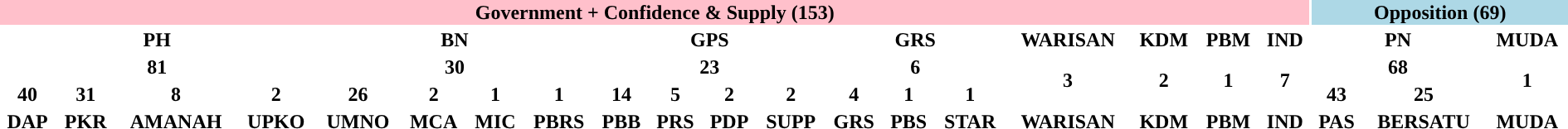<table style="width:100%; text-align:center;">
<tr>
<th colspan="19" style="background:pink">Government + Confidence & Supply (<strong>153</strong>)</th>
<th colspan="3"  style="background:lightblue">Opposition (<strong>69</strong>)</th>
</tr>
<tr>
<th colspan="4" align="centre" style="color:">PH</th>
<th colspan="4" align="centre" style="color:">BN</th>
<th colspan="4" align="centre" style="color:">GPS</th>
<th colspan="3" align="centre" style="color:">GRS</th>
<th align="centre" style="color:">WARISAN</th>
<th align="center" style="color:">KDM</th>
<th align="center" style="color:">PBM</th>
<th align="center" style="color:">IND</th>
<th colspan="2" align="centre" style="color:">PN</th>
<th align="center" style="color:">MUDA</th>
</tr>
<tr>
<td colspan="4" align="center" style="background:"><strong>81</strong></td>
<td colspan="4" align="center" style="background:"><strong>30</strong></td>
<td colspan="4" align="center" style="background:"><strong>23</strong></td>
<td colspan="3" align="center" style="background:"><strong>6</strong></td>
<td rowspan="2" align="center" style="background:"><strong>3</strong></td>
<td rowspan="2" align="center" style="background:"><span><strong>2</strong></span></td>
<td rowspan="2" align="center" style="background:"><strong>1</strong></td>
<td rowspan="2" align="center" style="background:"><strong>7</strong></td>
<td colspan="2" align="center" style="background:"><strong>68</strong></td>
<td rowspan="2" align="center" style="background:"><strong>1</strong></td>
</tr>
<tr>
<td align="center" style="background:"><strong>40</strong></td>
<td align="center" style="background:"><strong>31</strong></td>
<td align="center" style="background:"><strong>8</strong></td>
<td align="centre" style="background:"><strong>2</strong></td>
<td align="center" style="background:"><strong>26</strong></td>
<td align="center" style="background:"><strong>2</strong></td>
<td align="center" style="background:"><strong>1</strong></td>
<td align="center" style="background:"><strong>1</strong></td>
<td align="center" style="background:"><strong>14</strong></td>
<td align="center" style="background:"><strong>5</strong></td>
<td align="center" style="background:"><strong>2</strong></td>
<td align="center" style="background:"><strong>2</strong></td>
<td align="center" style="background:"><strong>4</strong></td>
<td align="center" style="background:"><strong>1</strong></td>
<td align="center" style="background:"><strong>1</strong></td>
<td align="center" style="background:"><strong>43</strong></td>
<td align="center" style="background:"><strong>25</strong></td>
</tr>
<tr>
<th align="centre" style="color:">DAP</th>
<th align="centre" style="color:">PKR</th>
<th align="centre" style="color:">AMANAH</th>
<th align="centre" style="color:">UPKO</th>
<th align="centre" style="color:">UMNO</th>
<th align="centre" style="color:">MCA</th>
<th align="centre" style="color:">MIC</th>
<th align="centre" style="color:">PBRS</th>
<th align="centre" style="color:">PBB</th>
<th align="centre" style="color:">PRS</th>
<th align="centre" style="color:">PDP</th>
<th align="centre" style="color:">SUPP</th>
<th align="centre" style="color:">GRS</th>
<th align="centre" style="color:">PBS</th>
<th align="centre" style="color:">STAR</th>
<th align="centre" style="color:">WARISAN</th>
<th align="centre" style="color:">KDM</th>
<th align="centre" style="color:">PBM</th>
<th align="centre" style="color:">IND</th>
<th align="centre" style="color:">PAS</th>
<th align="centre" style="color:">BERSATU</th>
<th align="center" style="color:#000000;">MUDA</th>
</tr>
</table>
